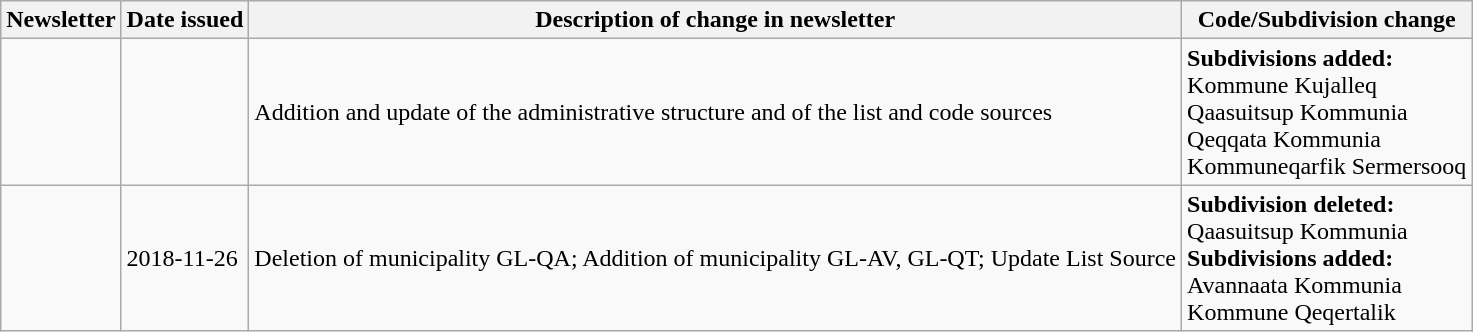<table class="wikitable">
<tr>
<th>Newsletter</th>
<th>Date issued</th>
<th>Description of change in newsletter</th>
<th>Code/Subdivision change</th>
</tr>
<tr>
<td id="II-2"></td>
<td></td>
<td>Addition and update of the administrative structure and of the list and code sources</td>
<td style=white-space:nowrap><strong>Subdivisions added:</strong><br> Kommune Kujalleq<br> Qaasuitsup Kommunia<br> Qeqqata Kommunia<br> Kommuneqarfik Sermersooq</td>
</tr>
<tr>
<td></td>
<td>2018-11-26</td>
<td>Deletion of municipality GL-QA; Addition of municipality GL-AV, GL-QT; Update List Source</td>
<td><strong>Subdivision deleted:</strong><br> Qaasuitsup Kommunia<br><strong>Subdivisions added:</strong><br> Avannaata Kommunia<br> Kommune Qeqertalik</td>
</tr>
</table>
